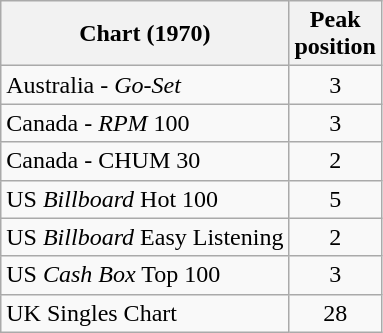<table class="wikitable sortable">
<tr>
<th align="left">Chart (1970)</th>
<th style="text-align:center;">Peak<br>position</th>
</tr>
<tr>
<td align="left">Australia - <em>Go-Set</em></td>
<td style="text-align:center;">3</td>
</tr>
<tr>
<td align="left">Canada - <em>RPM</em> 100</td>
<td style="text-align:center;">3</td>
</tr>
<tr>
<td align="left">Canada - CHUM 30</td>
<td style="text-align:center;">2</td>
</tr>
<tr>
<td align="left">US <em>Billboard</em> Hot 100</td>
<td style="text-align:center;">5</td>
</tr>
<tr>
<td align="left">US <em>Billboard</em> Easy Listening</td>
<td style="text-align:center;">2</td>
</tr>
<tr>
<td align="left">US <em>Cash Box</em> Top 100</td>
<td style="text-align:center;">3</td>
</tr>
<tr>
<td align="left">UK Singles Chart</td>
<td style="text-align:center;">28</td>
</tr>
</table>
